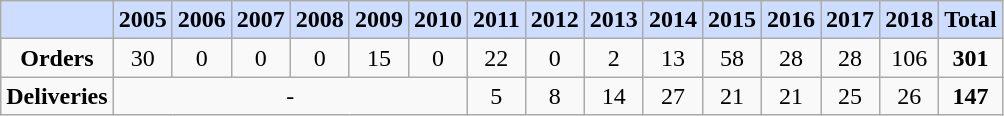<table Class="wikitable" style="text-align:center;">
<tr Style="color:black; font-weight:bold; background:#cdf;">
<td></td>
<td>2005</td>
<td>2006</td>
<td>2007</td>
<td>2008</td>
<td>2009</td>
<td>2010</td>
<td>2011</td>
<td>2012</td>
<td>2013</td>
<td>2014</td>
<td>2015</td>
<td>2016</td>
<td>2017</td>
<td>2018</td>
<td>Total</td>
</tr>
<tr>
<td><strong>Orders</strong></td>
<td>30</td>
<td>0</td>
<td>0</td>
<td>0</td>
<td>15</td>
<td>0</td>
<td>22</td>
<td>0</td>
<td>2</td>
<td>13</td>
<td>58</td>
<td>28</td>
<td>28</td>
<td>106</td>
<td><strong>301</strong></td>
</tr>
<tr>
<td><strong>Deliveries</strong></td>
<td colspan="6">-</td>
<td>5</td>
<td>8</td>
<td>14</td>
<td>27</td>
<td>21</td>
<td>21</td>
<td>25</td>
<td>26</td>
<td><strong>147</strong></td>
</tr>
</table>
